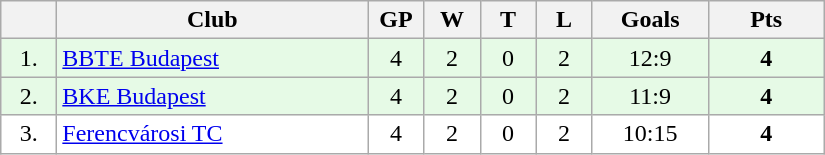<table class="wikitable">
<tr>
<th width="30"></th>
<th width="200">Club</th>
<th width="30">GP</th>
<th width="30">W</th>
<th width="30">T</th>
<th width="30">L</th>
<th width="70">Goals</th>
<th width="70">Pts</th>
</tr>
<tr bgcolor="#e6fae6" align="center">
<td>1.</td>
<td align="left"><a href='#'>BBTE Budapest</a></td>
<td>4</td>
<td>2</td>
<td>0</td>
<td>2</td>
<td>12:9</td>
<td><strong>4</strong></td>
</tr>
<tr bgcolor="#e6fae6" align="center">
<td>2.</td>
<td align="left"><a href='#'>BKE Budapest</a></td>
<td>4</td>
<td>2</td>
<td>0</td>
<td>2</td>
<td>11:9</td>
<td><strong>4</strong></td>
</tr>
<tr bgcolor="#FFFFFF" align="center">
<td>3.</td>
<td align="left"><a href='#'>Ferencvárosi TC</a></td>
<td>4</td>
<td>2</td>
<td>0</td>
<td>2</td>
<td>10:15</td>
<td><strong>4</strong></td>
</tr>
</table>
